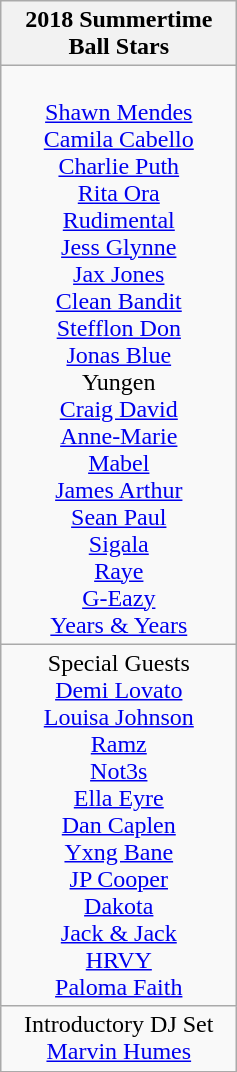<table class="wikitable">
<tr>
<th>2018 Summertime Ball Stars</th>
</tr>
<tr>
<td style="text-align:center; vertical-align:top; width:150px;"><br><a href='#'>Shawn Mendes</a>
<br><a href='#'>Camila Cabello</a>
<br><a href='#'>Charlie Puth</a>
<br><a href='#'>Rita Ora</a>
<br><a href='#'>Rudimental</a>
<br><a href='#'>Jess Glynne</a>
<br><a href='#'>Jax Jones</a>
<br><a href='#'>Clean Bandit</a>
<br><a href='#'>Stefflon Don</a>
<br><a href='#'>Jonas Blue</a>
<br>Yungen
<br><a href='#'>Craig David</a>
<br><a href='#'>Anne-Marie</a>
<br><a href='#'>Mabel</a>
<br><a href='#'>James Arthur</a>
<br><a href='#'>Sean Paul</a>
<br><a href='#'>Sigala</a>
<br><a href='#'>Raye</a>
<br><a href='#'>G-Eazy</a>
<br><a href='#'>Years & Years</a></td>
</tr>
<tr>
<td style="text-align:center; vertical-align:top; width:150px;">Special Guests<br><a href='#'>Demi Lovato</a>
<br><a href='#'>Louisa Johnson</a>
<br><a href='#'>Ramz</a>
<br><a href='#'>Not3s</a>
<br><a href='#'>Ella Eyre</a>
<br><a href='#'>Dan Caplen</a>
<br><a href='#'>Yxng Bane</a>
<br><a href='#'>JP Cooper</a>
<br><a href='#'>Dakota</a>
<br><a href='#'>Jack & Jack</a> 
<br><a href='#'>HRVY</a>
<br><a href='#'>Paloma Faith</a></td>
</tr>
<tr>
<td style="text-align:center; vertical-align:top; width:150px;">Introductory DJ Set<br><a href='#'>Marvin Humes</a></td>
</tr>
<tr>
</tr>
</table>
